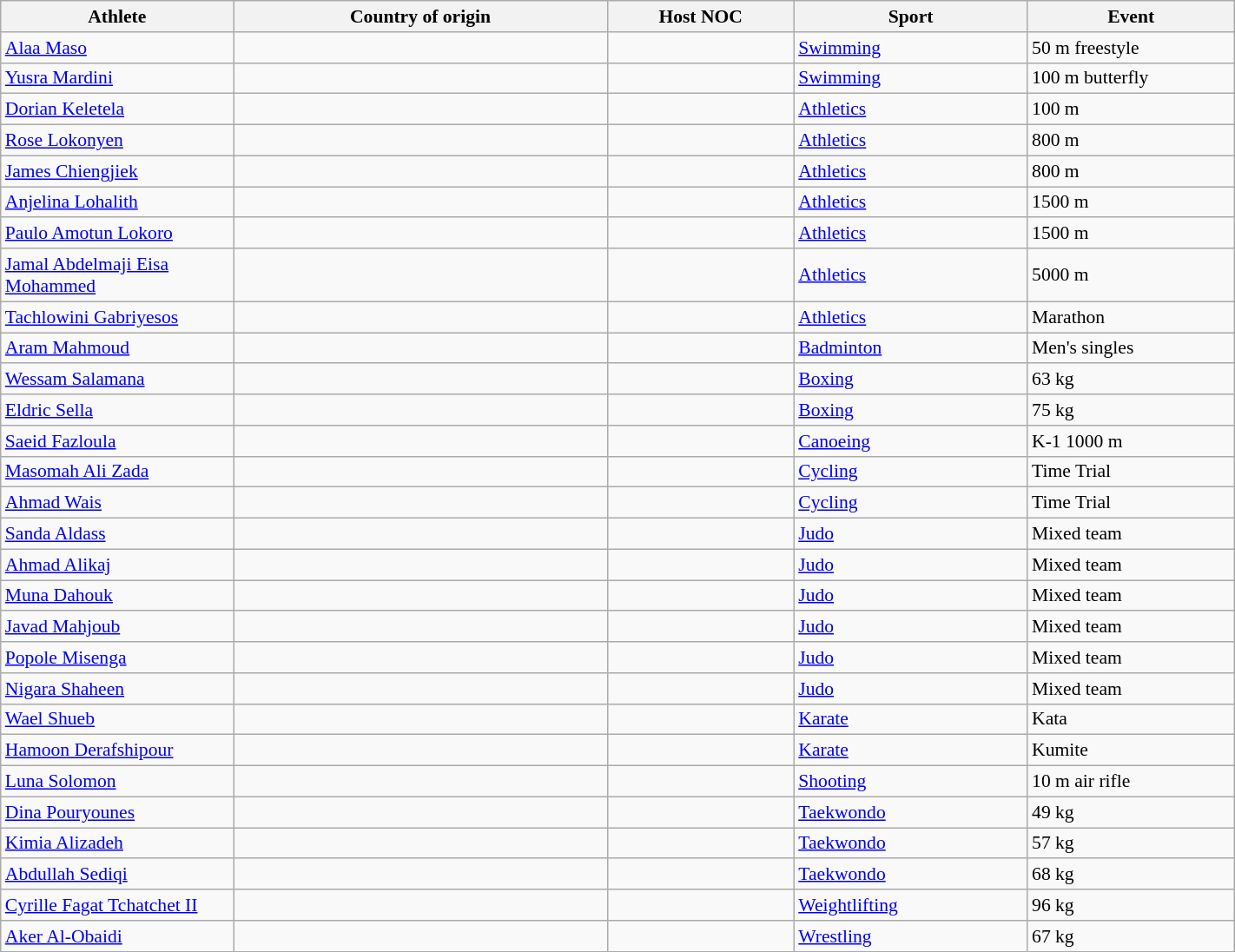<table class="wikitable sortable" width="75%" style="font-size:90%; text-align:left;">
<tr>
<th width="5%">Athlete</th>
<th width="10%">Country of origin</th>
<th width="5%">Host NOC</th>
<th width="5%">Sport</th>
<th width="5%">Event</th>
</tr>
<tr>
<td><a href='#'>Alaa Maso</a></td>
<td></td>
<td></td>
<td><a href='#'>Swimming</a></td>
<td>50 m freestyle</td>
</tr>
<tr>
<td><a href='#'>Yusra Mardini</a></td>
<td></td>
<td></td>
<td><a href='#'>Swimming</a></td>
<td>100 m butterfly</td>
</tr>
<tr>
<td><a href='#'>Dorian Keletela</a></td>
<td></td>
<td></td>
<td><a href='#'>Athletics</a></td>
<td>100 m</td>
</tr>
<tr>
<td><a href='#'>Rose Lokonyen</a></td>
<td></td>
<td></td>
<td><a href='#'>Athletics</a></td>
<td>800 m</td>
</tr>
<tr>
<td><a href='#'>James Chiengjiek</a></td>
<td></td>
<td></td>
<td><a href='#'>Athletics</a></td>
<td>800 m</td>
</tr>
<tr>
<td><a href='#'>Anjelina Lohalith</a></td>
<td></td>
<td></td>
<td><a href='#'>Athletics</a></td>
<td>1500 m</td>
</tr>
<tr>
<td><a href='#'>Paulo Amotun Lokoro</a></td>
<td></td>
<td></td>
<td><a href='#'>Athletics</a></td>
<td>1500 m</td>
</tr>
<tr>
<td><a href='#'>Jamal Abdelmaji Eisa Mohammed</a></td>
<td></td>
<td></td>
<td><a href='#'>Athletics</a></td>
<td>5000 m</td>
</tr>
<tr>
<td><a href='#'>Tachlowini Gabriyesos</a></td>
<td></td>
<td></td>
<td><a href='#'>Athletics</a></td>
<td>Marathon</td>
</tr>
<tr>
<td><a href='#'>Aram Mahmoud</a></td>
<td></td>
<td></td>
<td><a href='#'>Badminton</a></td>
<td>Men's singles</td>
</tr>
<tr>
<td><a href='#'>Wessam Salamana</a></td>
<td></td>
<td></td>
<td><a href='#'>Boxing</a></td>
<td>63 kg</td>
</tr>
<tr>
<td><a href='#'>Eldric Sella</a></td>
<td></td>
<td></td>
<td><a href='#'>Boxing</a></td>
<td>75 kg</td>
</tr>
<tr>
<td><a href='#'>Saeid Fazloula</a></td>
<td></td>
<td></td>
<td><a href='#'>Canoeing</a></td>
<td>K-1 1000 m</td>
</tr>
<tr>
<td><a href='#'>Masomah Ali Zada</a></td>
<td></td>
<td></td>
<td><a href='#'>Cycling</a></td>
<td>Time Trial</td>
</tr>
<tr>
<td><a href='#'>Ahmad Wais</a></td>
<td></td>
<td></td>
<td><a href='#'>Cycling</a></td>
<td>Time Trial</td>
</tr>
<tr>
<td><a href='#'>Sanda Aldass</a></td>
<td></td>
<td></td>
<td><a href='#'>Judo</a></td>
<td>Mixed team</td>
</tr>
<tr>
<td><a href='#'>Ahmad Alikaj</a></td>
<td></td>
<td></td>
<td><a href='#'>Judo</a></td>
<td>Mixed team</td>
</tr>
<tr>
<td><a href='#'>Muna Dahouk</a></td>
<td></td>
<td></td>
<td><a href='#'>Judo</a></td>
<td>Mixed team</td>
</tr>
<tr>
<td><a href='#'>Javad Mahjoub</a></td>
<td></td>
<td></td>
<td><a href='#'>Judo</a></td>
<td>Mixed team</td>
</tr>
<tr>
<td><a href='#'>Popole Misenga</a></td>
<td></td>
<td></td>
<td><a href='#'>Judo</a></td>
<td>Mixed team</td>
</tr>
<tr>
<td><a href='#'>Nigara Shaheen</a></td>
<td></td>
<td></td>
<td><a href='#'>Judo</a></td>
<td>Mixed team</td>
</tr>
<tr>
<td><a href='#'>Wael Shueb</a></td>
<td></td>
<td></td>
<td><a href='#'>Karate</a></td>
<td>Kata</td>
</tr>
<tr>
<td><a href='#'>Hamoon Derafshipour</a></td>
<td></td>
<td></td>
<td><a href='#'>Karate</a></td>
<td>Kumite</td>
</tr>
<tr>
<td><a href='#'>Luna Solomon</a></td>
<td></td>
<td></td>
<td><a href='#'>Shooting</a></td>
<td>10 m air rifle</td>
</tr>
<tr>
<td><a href='#'>Dina Pouryounes</a></td>
<td></td>
<td></td>
<td><a href='#'>Taekwondo</a></td>
<td>49 kg</td>
</tr>
<tr>
<td><a href='#'>Kimia Alizadeh</a></td>
<td></td>
<td></td>
<td><a href='#'>Taekwondo</a></td>
<td>57 kg</td>
</tr>
<tr>
<td><a href='#'>Abdullah Sediqi</a></td>
<td></td>
<td></td>
<td><a href='#'>Taekwondo</a></td>
<td>68 kg</td>
</tr>
<tr>
<td><a href='#'>Cyrille Fagat Tchatchet II</a></td>
<td></td>
<td></td>
<td><a href='#'>Weightlifting</a></td>
<td>96 kg</td>
</tr>
<tr>
<td><a href='#'>Aker Al-Obaidi</a></td>
<td></td>
<td></td>
<td><a href='#'>Wrestling</a></td>
<td>67 kg</td>
</tr>
</table>
